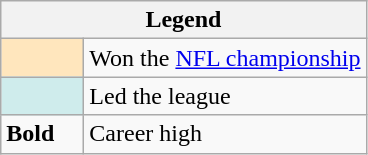<table class="wikitable mw-collapsible">
<tr>
<th colspan="2">Legend</th>
</tr>
<tr>
<td style="background:#ffe6bd; width:3em;"></td>
<td>Won the <a href='#'>NFL championship</a></td>
</tr>
<tr>
<td style="background:#cfecec; width:3em;"></td>
<td>Led the league</td>
</tr>
<tr>
<td><strong>Bold</strong></td>
<td>Career high</td>
</tr>
</table>
